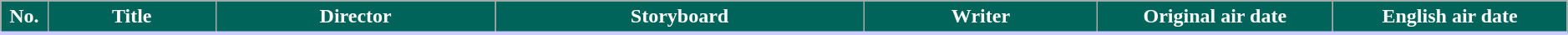<table class = "wikitable" width = "99%">
<tr style = "border-bottom:3px solid #CCF">
<th style="background:#00645B; color:#FFF;" width="3%">No.</th>
<th style="background:#00645B; color:#FFF;">Title</th>
<th style = "background:#00645B; color:#FFF;">Director</th>
<th style = "background:#00645B; color:#FFF;">Storyboard</th>
<th style = "background:#00645B; color:#FFF;">Writer</th>
<th style="background:#00645B; color:#FFF;" width="15%">Original air date</th>
<th style="background:#00645B; color:#FFF;" width="15%">English air date<br>
















</th>
</tr>
</table>
